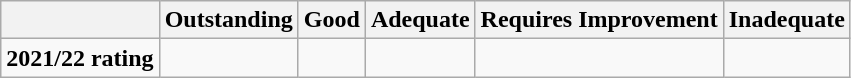<table class="wikitable">
<tr>
<th></th>
<th>Outstanding</th>
<th>Good</th>
<th>Adequate</th>
<th>Requires Improvement</th>
<th>Inadequate</th>
</tr>
<tr style="vertical-align:top;" |>
<td><strong>2021/22 rating</strong></td>
<td></td>
<td></td>
<td></td>
<td></td>
<td></td>
</tr>
</table>
